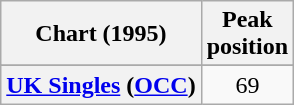<table class="wikitable sortable plainrowheaders">
<tr>
<th>Chart (1995)</th>
<th>Peak<br>position</th>
</tr>
<tr>
</tr>
<tr>
</tr>
<tr>
</tr>
<tr>
</tr>
<tr>
<th scope="row"><a href='#'>UK Singles</a> (<a href='#'>OCC</a>)</th>
<td align="center">69</td>
</tr>
</table>
